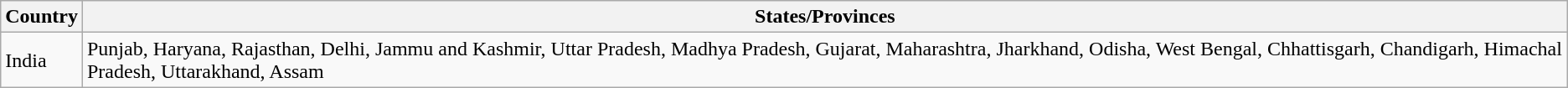<table class="wikitable">
<tr>
<th>Country</th>
<th>States/Provinces</th>
</tr>
<tr>
<td>India </td>
<td>Punjab, Haryana, Rajasthan, Delhi, Jammu and Kashmir, Uttar Pradesh, Madhya Pradesh, Gujarat, Maharashtra, Jharkhand, Odisha, West Bengal, Chhattisgarh, Chandigarh, Himachal Pradesh, Uttarakhand, Assam</td>
</tr>
</table>
